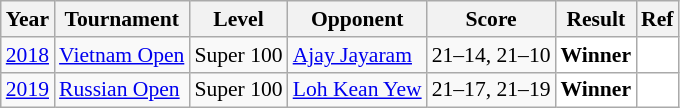<table class="sortable wikitable" style="font-size: 90%">
<tr>
<th>Year</th>
<th>Tournament</th>
<th>Level</th>
<th>Opponent</th>
<th>Score</th>
<th>Result</th>
<th>Ref</th>
</tr>
<tr>
<td align="center"><a href='#'>2018</a></td>
<td align="left"><a href='#'>Vietnam Open</a></td>
<td align="left">Super 100</td>
<td align="left"> <a href='#'>Ajay Jayaram</a></td>
<td algin="left">21–14, 21–10</td>
<td style="text-align:left; background:white"> <strong>Winner</strong></td>
<td style="text-align:center; background:white"></td>
</tr>
<tr>
<td align="center"><a href='#'>2019</a></td>
<td align="left"><a href='#'>Russian Open</a></td>
<td align="left">Super 100</td>
<td align="left"> <a href='#'>Loh Kean Yew</a></td>
<td algin="left">21–17, 21–19</td>
<td style="text-align:left; background:white"> <strong>Winner</strong></td>
<td style="text-align:center; background:white"></td>
</tr>
</table>
